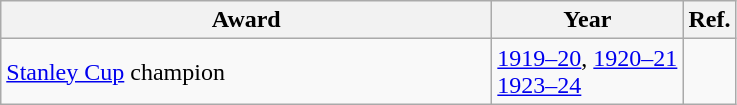<table class="wikitable">
<tr>
<th scope="col" style="width:20em">Award</th>
<th scope="col">Year</th>
<th scope="col">Ref.</th>
</tr>
<tr>
<td><a href='#'>Stanley Cup</a> champion</td>
<td><a href='#'>1919–20</a>, <a href='#'>1920–21</a><br><a href='#'>1923–24</a></td>
<td></td>
</tr>
</table>
